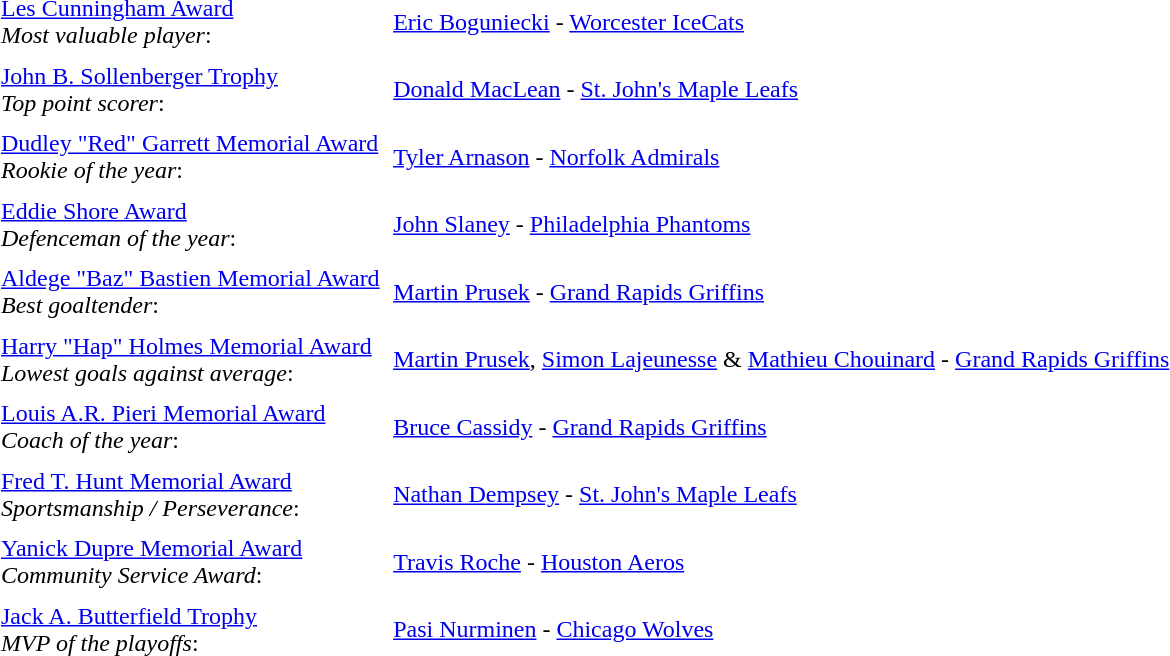<table cellpadding="3" cellspacing="3">
<tr>
<td><a href='#'>Les Cunningham Award</a><br><em>Most valuable player</em>:</td>
<td><a href='#'>Eric Boguniecki</a> - <a href='#'>Worcester IceCats</a></td>
</tr>
<tr>
<td><a href='#'>John B. Sollenberger Trophy</a><br><em>Top point scorer</em>:</td>
<td><a href='#'>Donald MacLean</a> - <a href='#'>St. John's Maple Leafs</a></td>
</tr>
<tr>
<td><a href='#'>Dudley "Red" Garrett Memorial Award</a><br><em>Rookie of the year</em>:</td>
<td><a href='#'>Tyler Arnason</a> - <a href='#'>Norfolk Admirals</a></td>
</tr>
<tr>
<td><a href='#'>Eddie Shore Award</a><br><em>Defenceman of the year</em>:</td>
<td><a href='#'>John Slaney</a> - <a href='#'>Philadelphia Phantoms</a></td>
</tr>
<tr>
<td><a href='#'>Aldege "Baz" Bastien Memorial Award</a><br><em>Best goaltender</em>:</td>
<td><a href='#'>Martin Prusek</a> - <a href='#'>Grand Rapids Griffins</a></td>
</tr>
<tr>
<td><a href='#'>Harry "Hap" Holmes Memorial Award</a><br><em>Lowest goals against average</em>:</td>
<td><a href='#'>Martin Prusek</a>, <a href='#'>Simon Lajeunesse</a> & <a href='#'>Mathieu Chouinard</a> - <a href='#'>Grand Rapids Griffins</a></td>
</tr>
<tr>
<td><a href='#'>Louis A.R. Pieri Memorial Award</a><br><em>Coach of the year</em>:</td>
<td><a href='#'>Bruce Cassidy</a> - <a href='#'>Grand Rapids Griffins</a></td>
</tr>
<tr>
<td><a href='#'>Fred T. Hunt Memorial Award</a><br><em>Sportsmanship / Perseverance</em>:</td>
<td><a href='#'>Nathan Dempsey</a> - <a href='#'>St. John's Maple Leafs</a></td>
</tr>
<tr>
<td><a href='#'>Yanick Dupre Memorial Award</a><br><em>Community Service Award</em>:</td>
<td><a href='#'>Travis Roche</a> - <a href='#'>Houston Aeros</a></td>
</tr>
<tr>
<td><a href='#'>Jack A. Butterfield Trophy</a><br><em>MVP of the playoffs</em>:</td>
<td><a href='#'>Pasi Nurminen</a> - <a href='#'>Chicago Wolves</a></td>
</tr>
</table>
